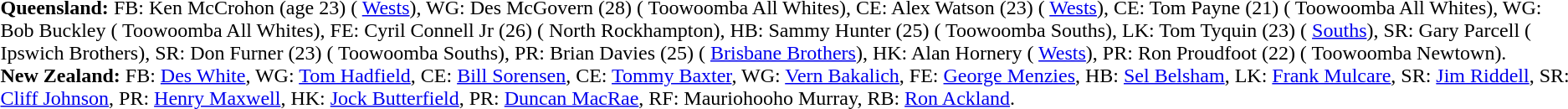<table width="100%" class="mw-collapsible mw-collapsed">
<tr>
<td valign="top" width="50%"><br><strong>Queensland:</strong> FB: Ken McCrohon (age 23) ( <a href='#'>Wests</a>), WG: Des McGovern (28) ( Toowoomba All Whites), CE: Alex Watson (23) ( <a href='#'>Wests</a>), CE: Tom Payne (21) ( Toowoomba All Whites), WG: Bob Buckley ( Toowoomba All Whites), FE: Cyril Connell Jr (26) ( North Rockhampton), HB: Sammy Hunter (25) ( Toowoomba Souths), LK: Tom Tyquin (23) ( <a href='#'>Souths</a>), SR: Gary Parcell ( Ipswich Brothers), SR: Don Furner (23) ( Toowoomba Souths), PR: Brian Davies (25) ( <a href='#'>Brisbane Brothers</a>), HK: Alan Hornery ( <a href='#'>Wests</a>), PR: Ron Proudfoot (22) ( Toowoomba Newtown). <br>
<strong>New Zealand:</strong> FB: <a href='#'>Des White</a>, WG: <a href='#'>Tom Hadfield</a>, CE: <a href='#'>Bill Sorensen</a>, CE: <a href='#'>Tommy Baxter</a>, WG: <a href='#'>Vern Bakalich</a>, FE: <a href='#'>George Menzies</a>, HB: <a href='#'>Sel Belsham</a>, LK: <a href='#'>Frank Mulcare</a>, SR: <a href='#'>Jim Riddell</a>, SR: <a href='#'>Cliff Johnson</a>, PR: <a href='#'>Henry Maxwell</a>, HK: <a href='#'>Jock Butterfield</a>, PR: <a href='#'>Duncan MacRae</a>, RF: Mauriohooho Murray, RB: <a href='#'>Ron Ackland</a>.</td>
</tr>
</table>
